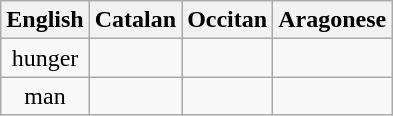<table class="wikitable" style="text-align:center;">
<tr>
<th>English</th>
<th>Catalan</th>
<th>Occitan</th>
<th>Aragonese</th>
</tr>
<tr>
<td>hunger</td>
<td></td>
<td></td>
<td></td>
</tr>
<tr>
<td>man</td>
<td></td>
<td></td>
<td></td>
</tr>
</table>
